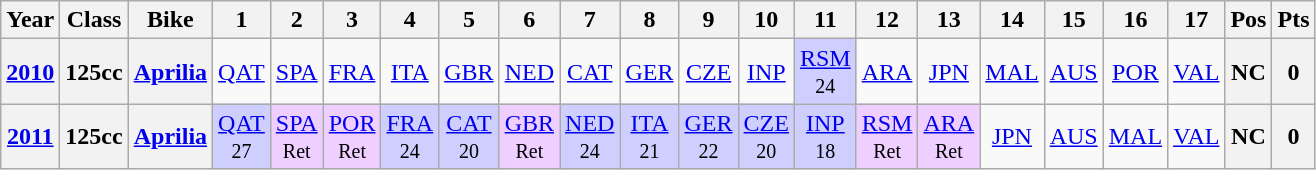<table class="wikitable" style="text-align:center">
<tr>
<th>Year</th>
<th>Class</th>
<th>Bike</th>
<th>1</th>
<th>2</th>
<th>3</th>
<th>4</th>
<th>5</th>
<th>6</th>
<th>7</th>
<th>8</th>
<th>9</th>
<th>10</th>
<th>11</th>
<th>12</th>
<th>13</th>
<th>14</th>
<th>15</th>
<th>16</th>
<th>17</th>
<th>Pos</th>
<th>Pts</th>
</tr>
<tr>
<th><a href='#'>2010</a></th>
<th>125cc</th>
<th><a href='#'>Aprilia</a></th>
<td><a href='#'>QAT</a></td>
<td><a href='#'>SPA</a></td>
<td><a href='#'>FRA</a></td>
<td><a href='#'>ITA</a></td>
<td><a href='#'>GBR</a></td>
<td><a href='#'>NED</a></td>
<td><a href='#'>CAT</a></td>
<td><a href='#'>GER</a></td>
<td><a href='#'>CZE</a></td>
<td><a href='#'>INP</a></td>
<td style="background:#CFCFFF;"><a href='#'>RSM</a><br><small>24</small></td>
<td><a href='#'>ARA</a></td>
<td><a href='#'>JPN</a></td>
<td><a href='#'>MAL</a></td>
<td><a href='#'>AUS</a></td>
<td><a href='#'>POR</a></td>
<td><a href='#'>VAL</a></td>
<th>NC</th>
<th>0</th>
</tr>
<tr>
<th><a href='#'>2011</a></th>
<th>125cc</th>
<th><a href='#'>Aprilia</a></th>
<td style="background:#CFCFFF;"><a href='#'>QAT</a><br><small>27</small></td>
<td style="background:#EFCFFF;"><a href='#'>SPA</a><br><small>Ret</small></td>
<td style="background:#EFCFFF;"><a href='#'>POR</a><br><small>Ret</small></td>
<td style="background:#CFCFFF;"><a href='#'>FRA</a><br><small>24</small></td>
<td style="background:#CFCFFF;"><a href='#'>CAT</a><br><small>20</small></td>
<td style="background:#EFCFFF;"><a href='#'>GBR</a><br><small>Ret</small></td>
<td style="background:#CFCFFF;"><a href='#'>NED</a><br><small>24</small></td>
<td style="background:#CFCFFF;"><a href='#'>ITA</a><br><small>21</small></td>
<td style="background:#CFCFFF;"><a href='#'>GER</a><br><small>22</small></td>
<td style="background:#CFCFFF;"><a href='#'>CZE</a><br><small>20</small></td>
<td style="background:#CFCFFF;"><a href='#'>INP</a><br><small>18</small></td>
<td style="background:#EFCFFF;"><a href='#'>RSM</a><br><small>Ret</small></td>
<td style="background:#EFCFFF;"><a href='#'>ARA</a><br><small>Ret</small></td>
<td><a href='#'>JPN</a></td>
<td><a href='#'>AUS</a></td>
<td><a href='#'>MAL</a></td>
<td><a href='#'>VAL</a></td>
<th>NC</th>
<th>0</th>
</tr>
</table>
